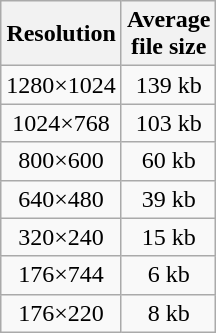<table class="wikitable">
<tr>
<th>Resolution</th>
<th width="50">Average file size</th>
</tr>
<tr align="center">
<td>1280×1024</td>
<td>139 kb</td>
</tr>
<tr align="center">
<td>1024×768</td>
<td>103 kb</td>
</tr>
<tr align="center">
<td>800×600</td>
<td>60 kb</td>
</tr>
<tr align="center">
<td>640×480</td>
<td>39 kb</td>
</tr>
<tr align="center">
<td>320×240</td>
<td>15 kb</td>
</tr>
<tr align="center">
<td>176×744</td>
<td>6 kb</td>
</tr>
<tr align="center">
<td>176×220</td>
<td>8 kb</td>
</tr>
</table>
